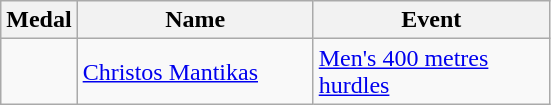<table class="wikitable sortable" style="font-size:100%">
<tr>
<th>Medal</th>
<th width=150>Name</th>
<th width=150>Event</th>
</tr>
<tr>
<td></td>
<td><a href='#'>Christos Mantikas</a></td>
<td><a href='#'>Men's 400 metres hurdles</a></td>
</tr>
</table>
